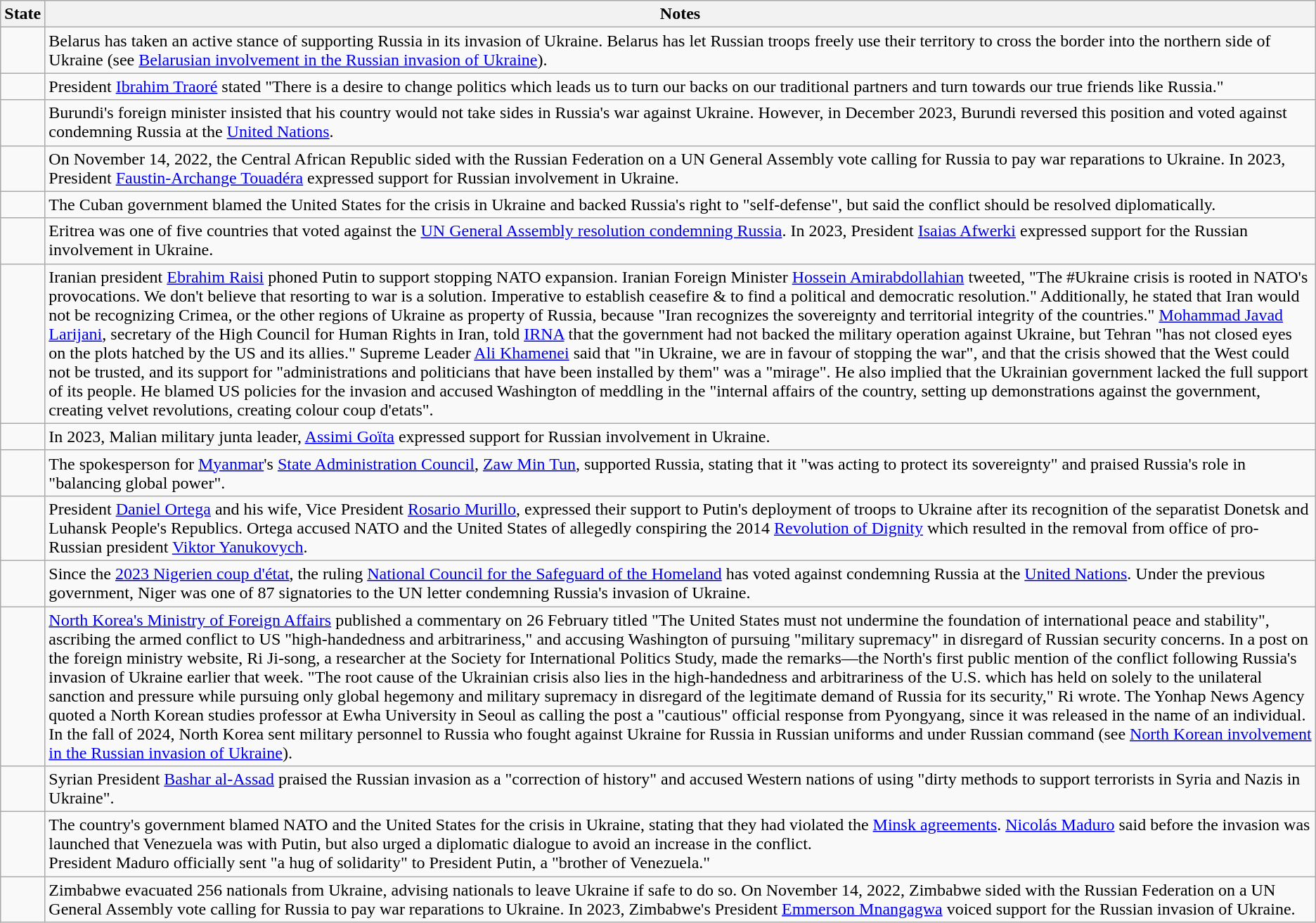<table class="wikitable">
<tr>
<th>State</th>
<th>Notes</th>
</tr>
<tr>
<td></td>
<td>Belarus has taken an active stance of supporting Russia in its invasion of Ukraine. Belarus has let Russian troops freely use their territory to cross the border into the northern side of Ukraine (see <a href='#'>Belarusian involvement in the Russian invasion of Ukraine</a>).</td>
</tr>
<tr>
<td></td>
<td>President <a href='#'>Ibrahim Traoré</a> stated "There is a desire to change politics which leads us to turn our backs on our traditional partners and turn towards our true friends like Russia."</td>
</tr>
<tr>
<td></td>
<td>Burundi's foreign minister insisted that his country would not take sides in Russia's war against Ukraine. However, in December 2023, Burundi reversed this position and voted against condemning Russia at the <a href='#'>United Nations</a>.</td>
</tr>
<tr>
<td></td>
<td>On November 14, 2022, the Central African Republic sided with the Russian Federation on a UN General Assembly vote calling for Russia to pay war reparations to Ukraine. In 2023, President <a href='#'>Faustin-Archange Touadéra</a> expressed support for Russian involvement in Ukraine.</td>
</tr>
<tr>
<td></td>
<td>The Cuban government blamed the United States for the crisis in Ukraine and backed Russia's right to "self-defense", but said the conflict should be resolved diplomatically.</td>
</tr>
<tr>
<td></td>
<td>Eritrea was one of five countries that voted against the <a href='#'>UN General Assembly resolution condemning Russia</a>. In 2023, President <a href='#'>Isaias Afwerki</a> expressed support for the Russian involvement in Ukraine.</td>
</tr>
<tr>
<td></td>
<td>Iranian president <a href='#'>Ebrahim Raisi</a> phoned Putin to support stopping NATO expansion. Iranian Foreign Minister <a href='#'>Hossein Amirabdollahian</a> tweeted, "The #Ukraine crisis is rooted in NATO's provocations. We don't believe that resorting to war is a solution. Imperative to establish ceasefire & to find a political and democratic resolution." Additionally, he stated that Iran would not be recognizing Crimea, or the other regions of Ukraine as property of Russia, because "Iran recognizes the sovereignty and territorial integrity of the countries." <a href='#'>Mohammad Javad Larijani</a>, secretary of the High Council for Human Rights in Iran, told <a href='#'>IRNA</a> that the government had not backed the military operation against Ukraine, but Tehran "has not closed eyes on the plots hatched by the US and its allies." Supreme Leader <a href='#'>Ali Khamenei</a> said that "in Ukraine, we are in favour of stopping the war", and that the crisis showed that the West could not be trusted, and its support for "administrations and politicians that have been installed by them" was a "mirage". He also implied that the Ukrainian government lacked the full support of its people. He blamed US policies for the invasion and accused Washington of meddling in the "internal affairs of the country, setting up demonstrations against the government, creating velvet revolutions, creating colour coup d'etats".</td>
</tr>
<tr>
<td></td>
<td>In 2023, Malian military junta leader, <a href='#'>Assimi Goïta</a> expressed support for Russian involvement in Ukraine.</td>
</tr>
<tr>
<td></td>
<td>The spokesperson for <a href='#'>Myanmar</a>'s <a href='#'>State Administration Council</a>, <a href='#'>Zaw Min Tun</a>, supported Russia, stating that it "was acting to protect its sovereignty" and praised Russia's role in "balancing global power".</td>
</tr>
<tr>
<td></td>
<td>President <a href='#'>Daniel Ortega</a> and his wife, Vice President <a href='#'>Rosario Murillo</a>, expressed their support to Putin's deployment of troops to Ukraine after its recognition of the separatist Donetsk and Luhansk People's Republics. Ortega accused NATO and the United States of allegedly conspiring the 2014 <a href='#'>Revolution of Dignity</a> which resulted in the removal from office of pro-Russian president <a href='#'>Viktor Yanukovych</a>.</td>
</tr>
<tr>
<td></td>
<td>Since the <a href='#'>2023 Nigerien coup d'état</a>, the ruling <a href='#'>National Council for the Safeguard of the Homeland</a> has voted against condemning Russia at the <a href='#'>United Nations</a>. Under the previous government, Niger was one of 87 signatories to the UN letter condemning Russia's invasion of Ukraine.</td>
</tr>
<tr>
<td></td>
<td><a href='#'>North Korea's Ministry of Foreign Affairs</a> published a commentary on 26 February titled "The United States must not undermine the foundation of international peace and stability", ascribing the armed conflict to US "high-handedness and arbitrariness," and accusing Washington of pursuing "military supremacy" in disregard of Russian security concerns. In a post on the foreign ministry website, Ri Ji-song, a researcher at the Society for International Politics Study, made the remarks—the North's first public mention of the conflict following Russia's invasion of Ukraine earlier that week. "The root cause of the Ukrainian crisis also lies in the high-handedness and arbitrariness of the U.S. which has held on solely to the unilateral sanction and pressure while pursuing only global hegemony and military supremacy in disregard of the legitimate demand of Russia for its security," Ri wrote. The Yonhap News Agency quoted a North Korean studies professor at Ewha University in Seoul as calling the post a "cautious" official response from Pyongyang, since it was released in the name of an individual.<br>In the fall of 2024, North Korea sent military personnel to Russia who fought against Ukraine for Russia in Russian uniforms and under Russian command (see <a href='#'>North Korean involvement in the Russian invasion of Ukraine</a>).</td>
</tr>
<tr>
<td></td>
<td>Syrian President <a href='#'>Bashar al-Assad</a> praised the Russian invasion as a "correction of history" and accused Western nations of using "dirty methods to support terrorists in Syria and Nazis in Ukraine".</td>
</tr>
<tr>
<td></td>
<td>The country's government blamed NATO and the United States for the crisis in Ukraine, stating that they had violated the <a href='#'>Minsk agreements</a>. <a href='#'>Nicolás Maduro</a> said before the invasion was launched that Venezuela was with Putin, but also urged a diplomatic dialogue to avoid an increase in the conflict.<br>President Maduro officially sent "a hug of solidarity" to President Putin, a "brother of Venezuela."</td>
</tr>
<tr>
<td></td>
<td>Zimbabwe evacuated 256 nationals from Ukraine, advising nationals to leave Ukraine if safe to do so. On November 14, 2022, Zimbabwe sided with the Russian Federation on a UN General Assembly vote calling for Russia to pay war reparations to Ukraine. In 2023, Zimbabwe's President <a href='#'>Emmerson Mnangagwa</a> voiced support for the Russian invasion of Ukraine.</td>
</tr>
</table>
